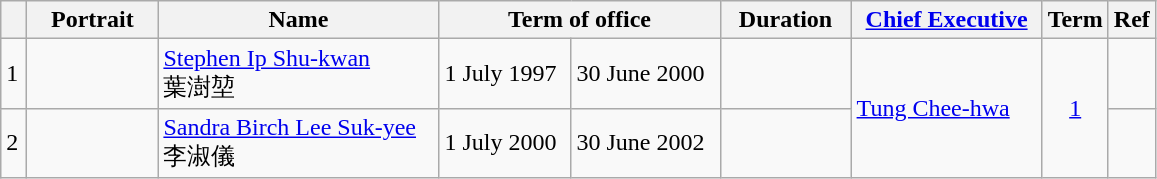<table class="wikitable"  style="text-align:left">
<tr>
<th width=10px></th>
<th width=80px>Portrait</th>
<th width=180px>Name</th>
<th width=180px colspan=2>Term of office</th>
<th width=80px>Duration</th>
<th width=120px><a href='#'>Chief Executive</a></th>
<th>Term</th>
<th>Ref</th>
</tr>
<tr>
<td bgcolor=>1</td>
<td></td>
<td><a href='#'>Stephen Ip Shu-kwan</a><br>葉澍堃</td>
<td>1 July 1997</td>
<td>30 June 2000</td>
<td></td>
<td rowspan=2><a href='#'>Tung Chee-hwa</a><br></td>
<td rowspan=2 align=center><a href='#'>1</a></td>
<td></td>
</tr>
<tr>
<td bgcolor=>2</td>
<td></td>
<td><a href='#'>Sandra Birch Lee Suk-yee</a><br>李淑儀</td>
<td>1 July 2000</td>
<td>30 June 2002</td>
<td></td>
<td></td>
</tr>
</table>
